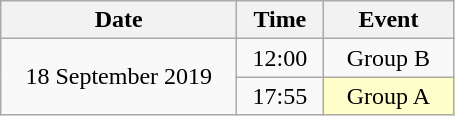<table class = "wikitable" style="text-align:center;">
<tr>
<th width=150>Date</th>
<th width=50>Time</th>
<th width=80>Event</th>
</tr>
<tr>
<td rowspan=2>18 September 2019</td>
<td>12:00</td>
<td>Group B</td>
</tr>
<tr>
<td>17:55</td>
<td bgcolor=ffffcc>Group A</td>
</tr>
</table>
